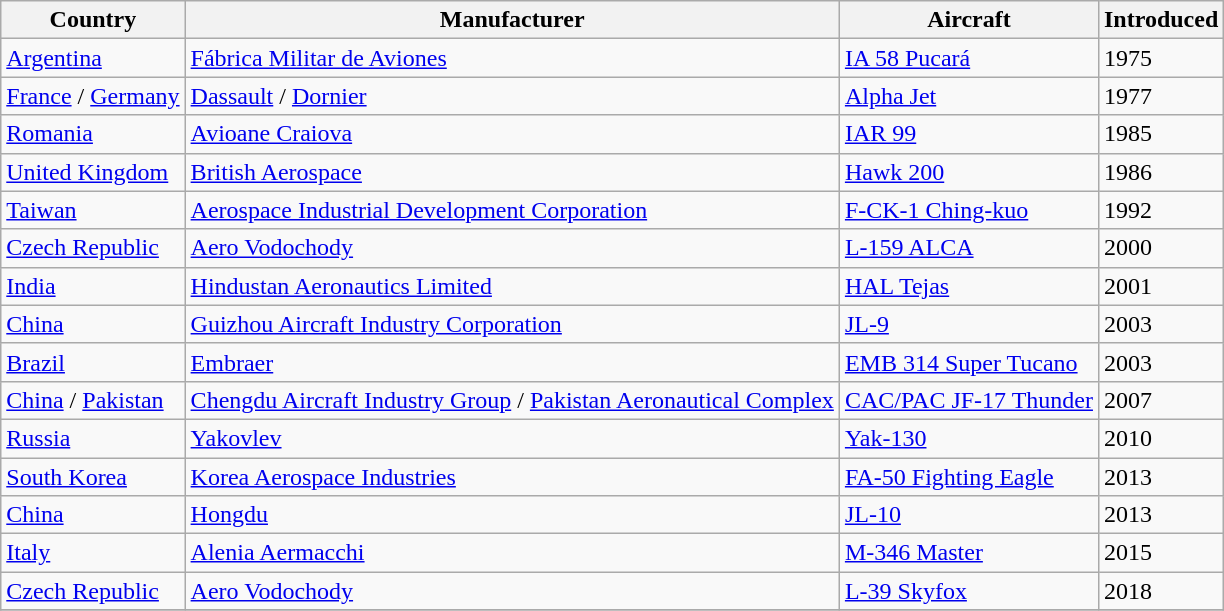<table class="wikitable">
<tr>
<th>Country</th>
<th>Manufacturer</th>
<th>Aircraft</th>
<th>Introduced</th>
</tr>
<tr>
<td><a href='#'>Argentina</a></td>
<td><a href='#'>Fábrica Militar de Aviones</a></td>
<td><a href='#'>IA 58 Pucará</a></td>
<td>1975</td>
</tr>
<tr>
<td><a href='#'>France</a> / <a href='#'>Germany</a></td>
<td><a href='#'>Dassault</a> / <a href='#'>Dornier</a></td>
<td><a href='#'>Alpha Jet</a></td>
<td>1977</td>
</tr>
<tr>
<td><a href='#'>Romania</a></td>
<td><a href='#'>Avioane Craiova</a></td>
<td><a href='#'>IAR 99</a></td>
<td>1985</td>
</tr>
<tr>
<td><a href='#'>United Kingdom</a></td>
<td><a href='#'>British Aerospace</a></td>
<td><a href='#'>Hawk 200</a></td>
<td>1986</td>
</tr>
<tr>
<td><a href='#'>Taiwan</a></td>
<td><a href='#'>Aerospace Industrial Development Corporation</a></td>
<td><a href='#'>F-CK-1 Ching-kuo</a></td>
<td>1992</td>
</tr>
<tr>
<td><a href='#'>Czech Republic</a></td>
<td><a href='#'>Aero Vodochody</a></td>
<td><a href='#'>L-159 ALCA</a></td>
<td>2000</td>
</tr>
<tr>
<td><a href='#'>India</a></td>
<td><a href='#'>Hindustan Aeronautics Limited</a></td>
<td><a href='#'>HAL Tejas</a></td>
<td>2001</td>
</tr>
<tr>
<td><a href='#'>China</a></td>
<td><a href='#'>Guizhou Aircraft Industry Corporation</a></td>
<td><a href='#'>JL-9</a></td>
<td>2003</td>
</tr>
<tr>
<td><a href='#'>Brazil</a></td>
<td><a href='#'>Embraer</a></td>
<td><a href='#'>EMB 314 Super Tucano</a></td>
<td>2003</td>
</tr>
<tr>
<td><a href='#'>China</a> / <a href='#'>Pakistan</a></td>
<td><a href='#'>Chengdu Aircraft Industry Group</a> / <a href='#'>Pakistan Aeronautical Complex</a></td>
<td><a href='#'>CAC/PAC JF-17 Thunder</a></td>
<td>2007</td>
</tr>
<tr>
<td><a href='#'>Russia</a></td>
<td><a href='#'>Yakovlev</a></td>
<td><a href='#'>Yak-130</a></td>
<td>2010</td>
</tr>
<tr>
<td><a href='#'>South Korea</a></td>
<td><a href='#'>Korea Aerospace Industries</a></td>
<td><a href='#'>FA-50 Fighting Eagle</a></td>
<td>2013</td>
</tr>
<tr>
<td><a href='#'>China</a></td>
<td><a href='#'>Hongdu</a></td>
<td><a href='#'>JL-10</a></td>
<td>2013</td>
</tr>
<tr>
<td><a href='#'>Italy</a></td>
<td><a href='#'>Alenia Aermacchi</a></td>
<td><a href='#'>M-346 Master</a></td>
<td>2015</td>
</tr>
<tr>
<td><a href='#'>Czech Republic</a></td>
<td><a href='#'>Aero Vodochody</a></td>
<td><a href='#'>L-39 Skyfox</a></td>
<td>2018</td>
</tr>
<tr>
</tr>
</table>
